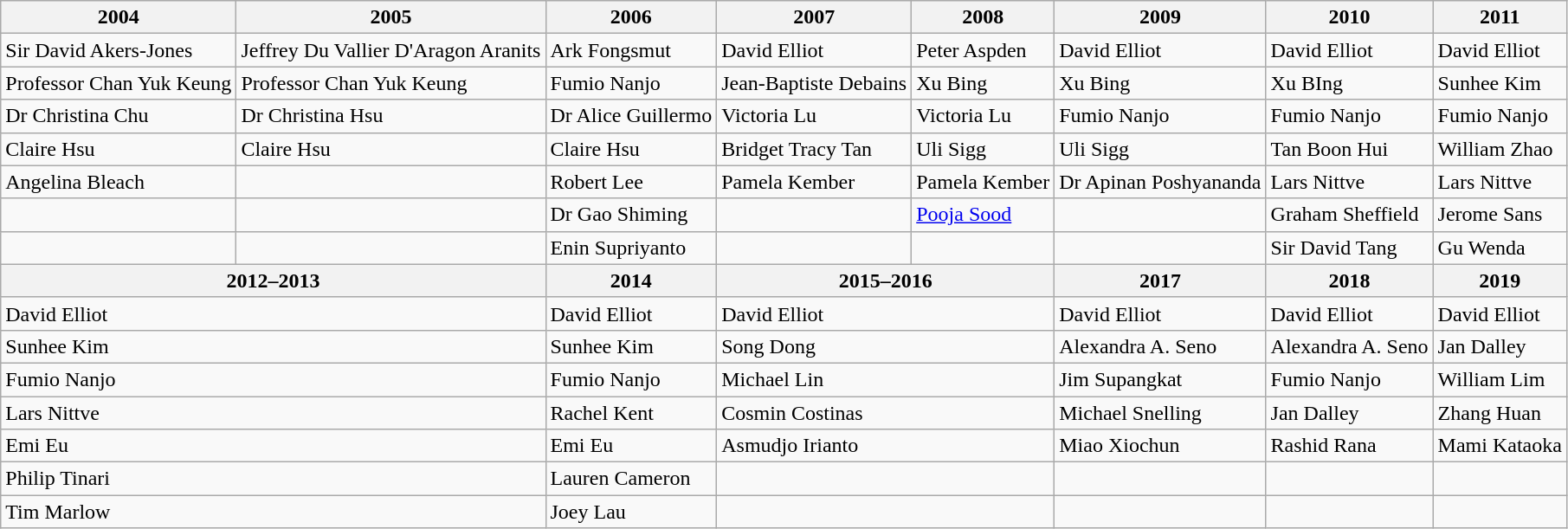<table class="wikitable">
<tr>
<th>2004</th>
<th>2005</th>
<th>2006</th>
<th>2007</th>
<th>2008</th>
<th>2009</th>
<th>2010</th>
<th>2011</th>
</tr>
<tr>
<td>Sir David Akers-Jones</td>
<td>Jeffrey Du Vallier D'Aragon Aranits</td>
<td>Ark Fongsmut</td>
<td>David Elliot</td>
<td>Peter Aspden</td>
<td>David Elliot</td>
<td>David Elliot</td>
<td>David Elliot</td>
</tr>
<tr>
<td>Professor Chan Yuk Keung</td>
<td>Professor Chan Yuk Keung</td>
<td>Fumio Nanjo</td>
<td>Jean-Baptiste Debains</td>
<td>Xu Bing</td>
<td>Xu Bing</td>
<td>Xu BIng</td>
<td>Sunhee Kim</td>
</tr>
<tr>
<td>Dr Christina Chu</td>
<td>Dr Christina Hsu</td>
<td>Dr Alice Guillermo</td>
<td>Victoria Lu</td>
<td>Victoria Lu</td>
<td>Fumio Nanjo</td>
<td>Fumio Nanjo</td>
<td>Fumio Nanjo</td>
</tr>
<tr>
<td>Claire Hsu</td>
<td>Claire Hsu</td>
<td>Claire Hsu</td>
<td>Bridget Tracy Tan</td>
<td>Uli Sigg</td>
<td>Uli Sigg</td>
<td>Tan Boon Hui</td>
<td>William Zhao</td>
</tr>
<tr>
<td>Angelina Bleach</td>
<td></td>
<td>Robert Lee</td>
<td>Pamela Kember</td>
<td>Pamela Kember</td>
<td>Dr Apinan Poshyananda</td>
<td>Lars Nittve</td>
<td>Lars Nittve</td>
</tr>
<tr>
<td></td>
<td></td>
<td>Dr Gao Shiming</td>
<td></td>
<td><a href='#'>Pooja Sood</a></td>
<td></td>
<td>Graham Sheffield</td>
<td>Jerome Sans</td>
</tr>
<tr>
<td></td>
<td></td>
<td>Enin Supriyanto</td>
<td></td>
<td></td>
<td></td>
<td>Sir David Tang</td>
<td>Gu Wenda</td>
</tr>
<tr>
<th colspan="2">2012–2013</th>
<th>2014</th>
<th colspan="2">2015–2016</th>
<th>2017</th>
<th>2018</th>
<th>2019</th>
</tr>
<tr>
<td colspan="2">David Elliot</td>
<td>David Elliot</td>
<td colspan="2">David Elliot</td>
<td>David Elliot</td>
<td>David Elliot</td>
<td>David Elliot</td>
</tr>
<tr>
<td colspan="2">Sunhee Kim</td>
<td>Sunhee Kim</td>
<td colspan="2">Song Dong</td>
<td>Alexandra A. Seno</td>
<td>Alexandra A. Seno</td>
<td>Jan Dalley</td>
</tr>
<tr>
<td colspan="2">Fumio Nanjo</td>
<td>Fumio Nanjo</td>
<td colspan="2">Michael Lin</td>
<td>Jim Supangkat</td>
<td>Fumio Nanjo</td>
<td>William Lim</td>
</tr>
<tr>
<td colspan="2">Lars Nittve</td>
<td>Rachel Kent</td>
<td colspan="2">Cosmin Costinas</td>
<td>Michael Snelling</td>
<td>Jan Dalley</td>
<td>Zhang Huan</td>
</tr>
<tr>
<td colspan="2">Emi Eu</td>
<td>Emi Eu</td>
<td colspan="2">Asmudjo Irianto</td>
<td>Miao Xiochun</td>
<td>Rashid Rana</td>
<td>Mami Kataoka</td>
</tr>
<tr>
<td colspan="2">Philip Tinari</td>
<td>Lauren Cameron</td>
<td colspan="2"></td>
<td></td>
<td></td>
<td></td>
</tr>
<tr>
<td colspan="2">Tim Marlow</td>
<td>Joey Lau</td>
<td colspan="2"></td>
<td></td>
<td></td>
<td></td>
</tr>
</table>
